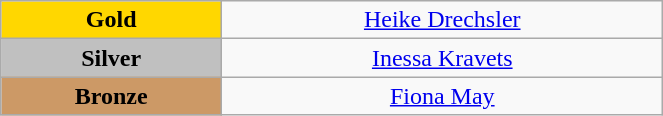<table class="wikitable" style="text-align:center; " width="35%">
<tr>
<td bgcolor="gold"><strong>Gold</strong></td>
<td><a href='#'>Heike Drechsler</a><br>  <small><em></em></small></td>
</tr>
<tr>
<td bgcolor="silver"><strong>Silver</strong></td>
<td><a href='#'>Inessa Kravets</a><br>  <small><em></em></small></td>
</tr>
<tr>
<td bgcolor="CC9966"><strong>Bronze</strong></td>
<td><a href='#'>Fiona May</a><br>  <small><em></em></small></td>
</tr>
</table>
